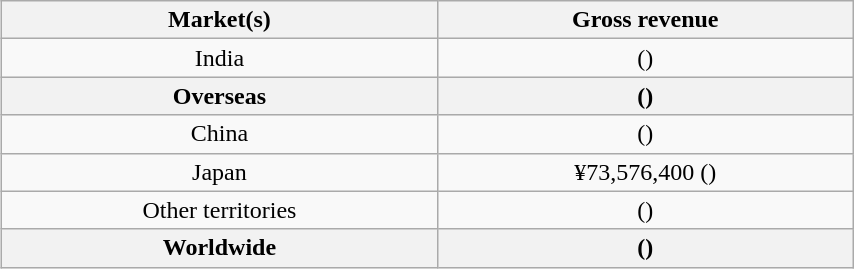<table class="wikitable sortable"  style="float:right; width:45%; text-align:center;">
<tr>
<th>Market(s)</th>
<th>Gross revenue</th>
</tr>
<tr>
<td>India</td>
<td> ()</td>
</tr>
<tr>
<th>Overseas</th>
<th> ()</th>
</tr>
<tr>
<td>China</td>
<td> ()</td>
</tr>
<tr>
<td>Japan</td>
<td>¥73,576,400   ()</td>
</tr>
<tr>
<td>Other territories</td>
<td> ()</td>
</tr>
<tr>
<th>Worldwide</th>
<th> ()</th>
</tr>
</table>
